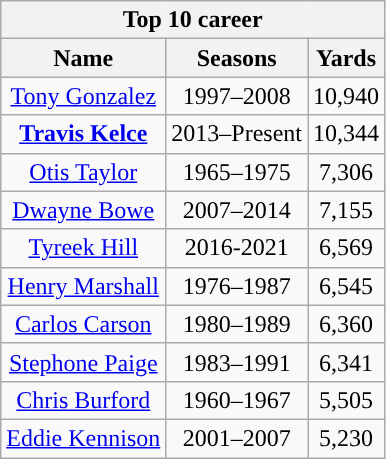<table class="wikitable" style="text-align:center">
<tr>
<th colspan="3"><strong>Top 10 career</strong></th>
</tr>
<tr>
<th><strong>Name</strong></th>
<th><strong>Seasons</strong></th>
<th><strong>Yards</strong></th>
</tr>
<tr>
<td><a href='#'>Tony Gonzalez</a></td>
<td>1997–2008</td>
<td>10,940</td>
</tr>
<tr>
<td><strong><a href='#'>Travis Kelce</a></strong></td>
<td>2013–Present</td>
<td>10,344</td>
</tr>
<tr>
<td><a href='#'>Otis Taylor</a></td>
<td>1965–1975</td>
<td>7,306</td>
</tr>
<tr>
<td><a href='#'>Dwayne Bowe</a></td>
<td>2007–2014</td>
<td>7,155</td>
</tr>
<tr>
<td><a href='#'>Tyreek Hill</a></td>
<td>2016-2021</td>
<td>6,569</td>
</tr>
<tr>
<td><a href='#'>Henry Marshall</a></td>
<td>1976–1987</td>
<td>6,545</td>
</tr>
<tr>
<td><a href='#'>Carlos Carson</a></td>
<td>1980–1989</td>
<td>6,360</td>
</tr>
<tr>
<td><a href='#'>Stephone Paige</a></td>
<td>1983–1991</td>
<td>6,341</td>
</tr>
<tr>
<td><a href='#'>Chris Burford</a></td>
<td>1960–1967</td>
<td>5,505</td>
</tr>
<tr>
<td><a href='#'>Eddie Kennison</a></td>
<td>2001–2007</td>
<td>5,230</td>
</tr>
</table>
